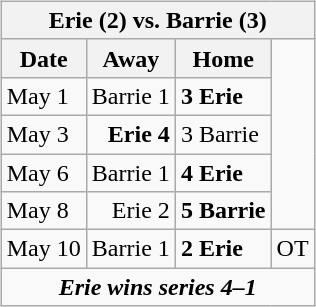<table cellspacing="10">
<tr>
<td valign="top"><br><table class="wikitable">
<tr>
<th bgcolor="#DDDDDD" colspan="4">Erie (2) vs. Barrie (3)</th>
</tr>
<tr>
<th>Date</th>
<th>Away</th>
<th>Home</th>
</tr>
<tr>
<td>May 1</td>
<td align="right">Barrie 1</td>
<td><strong>3 Erie</strong></td>
</tr>
<tr>
<td>May 3</td>
<td align="right"><strong>Erie 4</strong></td>
<td>3 Barrie</td>
</tr>
<tr>
<td>May 6</td>
<td align="right">Barrie 1</td>
<td><strong>4 Erie</strong></td>
</tr>
<tr>
<td>May 8</td>
<td align="right">Erie 2</td>
<td><strong>5 Barrie</strong></td>
</tr>
<tr>
<td>May 10</td>
<td align="right">Barrie 1</td>
<td><strong>2 Erie</strong></td>
<td>OT</td>
</tr>
<tr align="center">
<td colspan="4"><strong><em>Erie wins series 4–1</em></strong></td>
</tr>
</table>
</td>
</tr>
</table>
